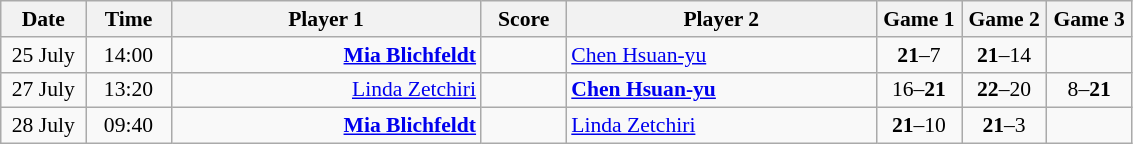<table class="wikitable" style="font-size:90%; text-align:center">
<tr>
<th width="50">Date</th>
<th width="50">Time</th>
<th width="200">Player 1</th>
<th width="50">Score</th>
<th width="200">Player 2</th>
<th width="50">Game 1</th>
<th width="50">Game 2</th>
<th width="50">Game 3</th>
</tr>
<tr>
<td>25 July</td>
<td>14:00</td>
<td align="right"><strong><a href='#'>Mia Blichfeldt</a> </strong></td>
<td> </td>
<td align="left"> <a href='#'>Chen Hsuan-yu</a></td>
<td><strong>21</strong>–7</td>
<td><strong>21</strong>–14</td>
<td></td>
</tr>
<tr>
<td>27 July</td>
<td>13:20</td>
<td align="right"><a href='#'>Linda Zetchiri</a> </td>
<td> </td>
<td align="left"><strong> <a href='#'>Chen Hsuan-yu</a></strong></td>
<td>16–<strong>21</strong></td>
<td><strong>22</strong>–20</td>
<td>8–<strong>21</strong></td>
</tr>
<tr>
<td>28 July</td>
<td>09:40</td>
<td align="right"><strong><a href='#'>Mia Blichfeldt</a> </strong></td>
<td> </td>
<td align="left"> <a href='#'>Linda Zetchiri</a></td>
<td><strong>21</strong>–10</td>
<td><strong>21</strong>–3</td>
<td></td>
</tr>
</table>
